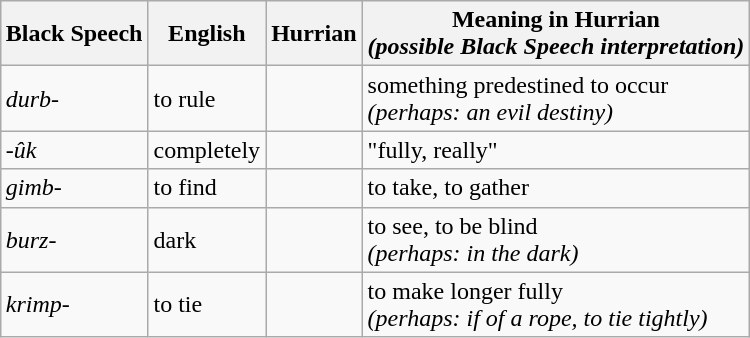<table class="wikitable" style="margin: 1em auto;">
<tr>
<th>Black Speech</th>
<th>English</th>
<th>Hurrian</th>
<th>Meaning in Hurrian<em><br>(possible Black Speech interpretation)</em></th>
</tr>
<tr>
<td><em>durb</em>-</td>
<td>to rule</td>
<td></td>
<td>something predestined to occur<br><em>(perhaps: an evil destiny)</em></td>
</tr>
<tr>
<td>-<em>ûk</em></td>
<td>completely</td>
<td></td>
<td>"fully, really"</td>
</tr>
<tr>
<td><em>gimb</em>-</td>
<td>to find</td>
<td></td>
<td>to take, to gather</td>
</tr>
<tr>
<td><em>burz</em>-</td>
<td>dark</td>
<td></td>
<td>to see, to be blind <em><br>(perhaps: in the dark)</em></td>
</tr>
<tr>
<td><em>krimp</em>-</td>
<td>to tie</td>
<td></td>
<td>to make longer fully <em><br>(perhaps: if of a rope, to tie tightly)</em></td>
</tr>
</table>
